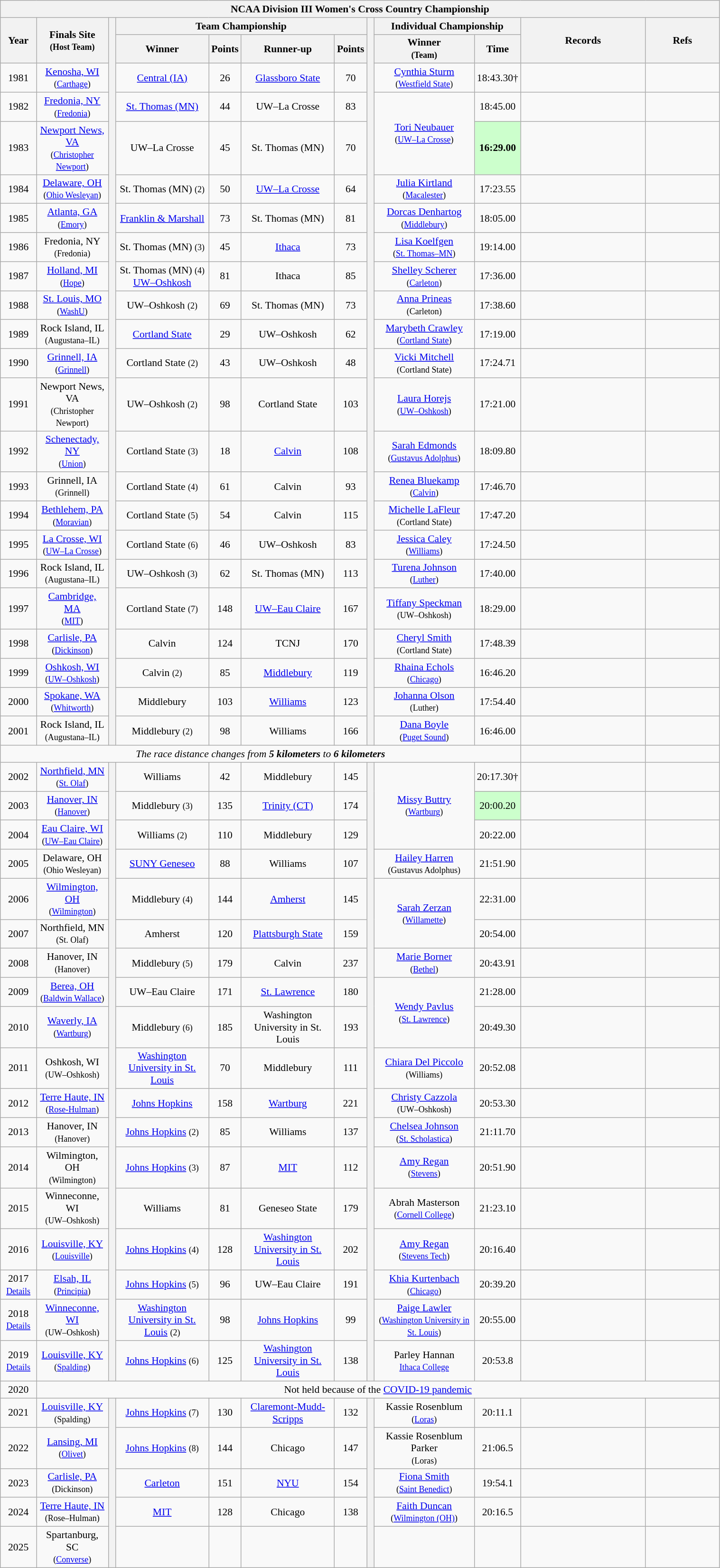<table class="wikitable" style="font-size:90%; width: 80%; text-align: center;">
<tr>
<th colspan="12">NCAA Division III Women's Cross Country Championship</th>
</tr>
<tr>
<th rowspan="2" style="width:5%;">Year</th>
<th rowspan="2" style="width:10%;">Finals Site<br><small>(Host Team)</small></th>
<th style="width:1%;" rowspan="23"></th>
<th colspan=4>Team Championship</th>
<th style="width:1%;" rowspan="23"></th>
<th colspan=2>Individual Championship</th>
<th rowspan="2">Records</th>
<th rowspan="2">Refs</th>
</tr>
<tr>
<th width=13%>Winner</th>
<th width=3%>Points</th>
<th width=13%>Runner-up</th>
<th width=3%>Points</th>
<th width=14%>Winner<br><small>(Team)</small></th>
<th width=6%>Time</th>
</tr>
<tr>
<td>1981</td>
<td><a href='#'>Kenosha, WI</a><br><small>(<a href='#'>Carthage</a>)</small></td>
<td><a href='#'>Central (IA)</a></td>
<td>26</td>
<td><a href='#'>Glassboro State</a></td>
<td>70</td>
<td><a href='#'>Cynthia Sturm</a><br><small>(<a href='#'>Westfield State</a>)</small></td>
<td>18:43.30†</td>
<td></td>
<td></td>
</tr>
<tr>
<td>1982</td>
<td><a href='#'>Fredonia, NY</a><br><small>(<a href='#'>Fredonia</a>)</small></td>
<td><a href='#'>St. Thomas (MN)</a></td>
<td>44</td>
<td>UW–La Crosse</td>
<td>83</td>
<td rowspan="2"><a href='#'>Tori Neubauer</a><br><small>(<a href='#'>UW–La Crosse</a>)</small></td>
<td>18:45.00</td>
<td></td>
<td></td>
</tr>
<tr>
<td>1983</td>
<td><a href='#'>Newport News, VA</a><br><small>(<a href='#'>Christopher Newport</a>)</small></td>
<td>UW–La Crosse</td>
<td>45</td>
<td>St. Thomas (MN)</td>
<td>70</td>
<td bgcolor="#CCFFCC"><strong>16:29.00</strong></td>
<td></td>
<td></td>
</tr>
<tr>
<td>1984</td>
<td><a href='#'>Delaware, OH</a><br><small>(<a href='#'>Ohio Wesleyan</a>)</small></td>
<td>St. Thomas (MN) <small>(2)</small></td>
<td>50</td>
<td><a href='#'>UW–La Crosse</a></td>
<td>64</td>
<td><a href='#'>Julia Kirtland</a><br><small>(<a href='#'>Macalester</a>)</small></td>
<td>17:23.55</td>
<td></td>
<td></td>
</tr>
<tr>
<td>1985</td>
<td><a href='#'>Atlanta, GA</a><br><small>(<a href='#'>Emory</a>)</small></td>
<td><a href='#'>Franklin & Marshall</a></td>
<td>73</td>
<td>St. Thomas (MN)</td>
<td>81</td>
<td><a href='#'>Dorcas Denhartog</a><br><small>(<a href='#'>Middlebury</a>)</small></td>
<td>18:05.00</td>
<td></td>
<td></td>
</tr>
<tr>
<td>1986</td>
<td>Fredonia, NY<br><small>(Fredonia)</small></td>
<td>St. Thomas (MN) <small>(3)</small></td>
<td>45</td>
<td><a href='#'>Ithaca</a></td>
<td>73</td>
<td><a href='#'>Lisa Koelfgen</a><br><small>(<a href='#'>St. Thomas–MN</a>)</small></td>
<td>19:14.00</td>
<td></td>
<td></td>
</tr>
<tr>
<td>1987</td>
<td><a href='#'>Holland, MI</a><br><small>(<a href='#'>Hope</a>)</small></td>
<td>St. Thomas (MN) <small>(4)</small><br><a href='#'>UW–Oshkosh</a></td>
<td>81</td>
<td>Ithaca</td>
<td>85</td>
<td><a href='#'>Shelley Scherer</a><br><small>(<a href='#'>Carleton</a>)</small></td>
<td>17:36.00</td>
<td></td>
<td></td>
</tr>
<tr>
<td>1988</td>
<td><a href='#'>St. Louis, MO</a><br><small>(<a href='#'>WashU</a>)</small></td>
<td>UW–Oshkosh <small>(2)</small></td>
<td>69</td>
<td>St. Thomas (MN)</td>
<td>73</td>
<td><a href='#'>Anna Prineas</a><br><small>(Carleton)</small></td>
<td>17:38.60</td>
<td></td>
<td></td>
</tr>
<tr>
<td>1989</td>
<td>Rock Island, IL<br><small>(Augustana–IL)</small></td>
<td><a href='#'>Cortland State</a></td>
<td>29</td>
<td>UW–Oshkosh</td>
<td>62</td>
<td><a href='#'>Marybeth Crawley</a><br><small>(<a href='#'>Cortland State</a>)</small></td>
<td>17:19.00</td>
<td></td>
<td></td>
</tr>
<tr>
<td>1990</td>
<td><a href='#'>Grinnell, IA</a><br><small>(<a href='#'>Grinnell</a>)</small></td>
<td>Cortland State <small>(2)</small></td>
<td>43</td>
<td>UW–Oshkosh</td>
<td>48</td>
<td><a href='#'>Vicki Mitchell</a><br><small>(Cortland State)</small></td>
<td>17:24.71</td>
<td></td>
<td></td>
</tr>
<tr>
<td>1991</td>
<td>Newport News, VA<br><small>(Christopher Newport)</small></td>
<td>UW–Oshkosh <small>(2)</small></td>
<td>98</td>
<td>Cortland State</td>
<td>103</td>
<td><a href='#'>Laura Horejs</a><br><small>(<a href='#'>UW–Oshkosh</a>)</small></td>
<td>17:21.00</td>
<td></td>
<td></td>
</tr>
<tr>
<td>1992</td>
<td><a href='#'>Schenectady, NY</a><br><small>(<a href='#'>Union</a>)</small></td>
<td>Cortland State <small>(3)</small></td>
<td>18</td>
<td><a href='#'>Calvin</a></td>
<td>108</td>
<td><a href='#'>Sarah Edmonds</a><br><small>(<a href='#'>Gustavus Adolphus</a>)</small></td>
<td>18:09.80</td>
<td></td>
<td></td>
</tr>
<tr>
<td>1993</td>
<td>Grinnell, IA<br><small>(Grinnell)</small></td>
<td>Cortland State <small>(4)</small></td>
<td>61</td>
<td>Calvin</td>
<td>93</td>
<td><a href='#'>Renea Bluekamp</a><br><small>(<a href='#'>Calvin</a>)</small></td>
<td>17:46.70</td>
<td></td>
<td></td>
</tr>
<tr>
<td>1994</td>
<td><a href='#'>Bethlehem, PA</a><br><small>(<a href='#'>Moravian</a>)</small></td>
<td>Cortland State <small>(5)</small></td>
<td>54</td>
<td>Calvin</td>
<td>115</td>
<td><a href='#'>Michelle LaFleur</a><br><small>(Cortland State)</small></td>
<td>17:47.20</td>
<td></td>
<td></td>
</tr>
<tr>
<td>1995</td>
<td><a href='#'>La Crosse, WI</a><br><small>(<a href='#'>UW–La Crosse</a>)</small></td>
<td>Cortland State <small>(6)</small></td>
<td>46</td>
<td>UW–Oshkosh</td>
<td>83</td>
<td><a href='#'>Jessica Caley</a><br><small>(<a href='#'>Williams</a>)</small></td>
<td>17:24.50</td>
<td></td>
<td></td>
</tr>
<tr>
<td>1996</td>
<td>Rock Island, IL<br><small>(Augustana–IL)</small></td>
<td>UW–Oshkosh <small>(3)</small></td>
<td>62</td>
<td>St. Thomas (MN)</td>
<td>113</td>
<td><a href='#'>Turena Johnson</a><br><small>(<a href='#'>Luther</a>)</small></td>
<td>17:40.00</td>
<td></td>
<td></td>
</tr>
<tr>
<td>1997</td>
<td><a href='#'>Cambridge, MA</a><br><small>(<a href='#'>MIT</a>)</small></td>
<td>Cortland State <small>(7)</small></td>
<td>148</td>
<td><a href='#'>UW–Eau Claire</a></td>
<td>167</td>
<td><a href='#'>Tiffany Speckman</a><br><small>(UW–Oshkosh)</small></td>
<td>18:29.00</td>
<td></td>
<td></td>
</tr>
<tr>
<td>1998</td>
<td><a href='#'>Carlisle, PA</a><br><small>(<a href='#'>Dickinson</a>)</small></td>
<td>Calvin</td>
<td>124</td>
<td>TCNJ</td>
<td>170</td>
<td><a href='#'>Cheryl Smith</a><br><small>(Cortland State)</small></td>
<td>17:48.39</td>
<td></td>
<td></td>
</tr>
<tr>
<td>1999</td>
<td><a href='#'>Oshkosh, WI</a><br><small>(<a href='#'>UW–Oshkosh</a>)</small></td>
<td>Calvin <small>(2)</small></td>
<td>85</td>
<td><a href='#'>Middlebury</a></td>
<td>119</td>
<td><a href='#'>Rhaina Echols</a><br><small>(<a href='#'>Chicago</a>)</small></td>
<td>16:46.20</td>
<td></td>
<td></td>
</tr>
<tr>
<td>2000</td>
<td><a href='#'>Spokane, WA</a><br><small>(<a href='#'>Whitworth</a>)</small></td>
<td>Middlebury</td>
<td>103</td>
<td><a href='#'>Williams</a></td>
<td>123</td>
<td><a href='#'>Johanna Olson</a><br><small>(Luther)</small></td>
<td>17:54.40</td>
<td></td>
<td></td>
</tr>
<tr>
<td>2001</td>
<td>Rock Island, IL<br><small>(Augustana–IL)</small></td>
<td>Middlebury <small>(2)</small></td>
<td>98</td>
<td>Williams</td>
<td>166</td>
<td><a href='#'>Dana Boyle</a><br><small>(<a href='#'>Puget Sound</a>)</small></td>
<td>16:46.00</td>
<td></td>
<td></td>
</tr>
<tr>
<td colspan=10><em>The race distance changes from <strong>5 kilometers</strong> to <strong>6 kilometers<strong><em></td>
<td></td>
<td></td>
</tr>
<tr>
<td>2002</td>
<td><a href='#'>Northfield, MN</a><br><small>(<a href='#'>St. Olaf</a>)</small></td>
<th rowspan="18" style="width:1%;"></th>
<td>Williams</td>
<td>42</td>
<td>Middlebury</td>
<td>145</td>
<th rowspan="18" style="width:1%;"></th>
<td rowspan="3"><a href='#'>Missy Buttry</a><br><small>(<a href='#'>Wartburg</a>)</small></td>
<td>20:17.30†</td>
<td></td>
<td></td>
</tr>
<tr>
<td>2003</td>
<td><a href='#'>Hanover, IN</a><br><small>(<a href='#'>Hanover</a>)</small></td>
<td>Middlebury <small>(3)</small></td>
<td>135</td>
<td><a href='#'>Trinity (CT)</a></td>
<td>174</td>
<td bgcolor="#CCFFCC"></strong>20:00.20<strong></td>
<td></td>
<td></td>
</tr>
<tr>
<td>2004</td>
<td><a href='#'>Eau Claire, WI</a><br><small>(<a href='#'>UW–Eau Claire</a>)</small></td>
<td>Williams <small>(2)</small></td>
<td>110</td>
<td>Middlebury</td>
<td>129</td>
<td>20:22.00</td>
<td></td>
<td></td>
</tr>
<tr>
<td>2005</td>
<td>Delaware, OH<br><small>(Ohio Wesleyan)</small></td>
<td><a href='#'>SUNY Geneseo</a></td>
<td>88</td>
<td>Williams</td>
<td>107</td>
<td><a href='#'>Hailey Harren</a><br><small>(Gustavus Adolphus)</small></td>
<td>21:51.90</td>
<td></td>
<td></td>
</tr>
<tr>
<td>2006</td>
<td><a href='#'>Wilmington, OH</a><br><small>(<a href='#'>Wilmington</a>)</small></td>
<td>Middlebury <small>(4)</small></td>
<td>144</td>
<td><a href='#'>Amherst</a></td>
<td>145</td>
<td rowspan="2"><a href='#'>Sarah Zerzan</a><br><small>(<a href='#'>Willamette</a>)</small></td>
<td>22:31.00</td>
<td></td>
<td></td>
</tr>
<tr>
<td>2007</td>
<td>Northfield, MN<br><small>(St. Olaf)</small></td>
<td>Amherst</td>
<td>120</td>
<td><a href='#'>Plattsburgh State</a></td>
<td>159</td>
<td>20:54.00</td>
<td></td>
<td></td>
</tr>
<tr>
<td>2008</td>
<td>Hanover, IN<br><small>(Hanover)</small></td>
<td>Middlebury <small>(5)</small></td>
<td>179</td>
<td>Calvin</td>
<td>237</td>
<td><a href='#'>Marie Borner</a><br><small>(<a href='#'>Bethel</a>)</small></td>
<td>20:43.91</td>
<td><br></td>
<td></td>
</tr>
<tr>
<td>2009</td>
<td><a href='#'>Berea, OH</a><br><small>(<a href='#'>Baldwin Wallace</a>)</small></td>
<td>UW–Eau Claire</td>
<td>171</td>
<td><a href='#'>St. Lawrence</a></td>
<td>180</td>
<td rowspan="2"><a href='#'>Wendy Pavlus</a><br><small>(<a href='#'>St. Lawrence</a>)</small></td>
<td>21:28.00</td>
<td></td>
<td></td>
</tr>
<tr>
<td>2010</td>
<td><a href='#'>Waverly, IA</a><br><small>(<a href='#'>Wartburg</a>)</small></td>
<td>Middlebury <small>(6)</small></td>
<td>185</td>
<td>Washington University in St. Louis</td>
<td>193</td>
<td>20:49.30</td>
<td></td>
<td></td>
</tr>
<tr>
<td>2011</td>
<td>Oshkosh, WI<br><small>(UW–Oshkosh)</small></td>
<td><a href='#'>Washington University in St. Louis</a></td>
<td>70</td>
<td>Middlebury</td>
<td>111</td>
<td><a href='#'>Chiara Del Piccolo</a><br><small>(Williams)</small></td>
<td>20:52.08</td>
<td></td>
<td></td>
</tr>
<tr>
<td>2012</td>
<td><a href='#'>Terre Haute, IN</a><br><small>(<a href='#'>Rose-Hulman</a>)</small></td>
<td><a href='#'>Johns Hopkins</a></td>
<td>158</td>
<td><a href='#'>Wartburg</a></td>
<td>221</td>
<td><a href='#'>Christy Cazzola</a><br><small>(UW–Oshkosh)</small></td>
<td>20:53.30</td>
<td><br></td>
<td></td>
</tr>
<tr>
<td>2013</td>
<td>Hanover, IN<br><small>(Hanover)</small></td>
<td><a href='#'>Johns Hopkins</a> <small>(2)</small></td>
<td>85</td>
<td>Williams</td>
<td>137</td>
<td><a href='#'>Chelsea Johnson</a><br><small>(<a href='#'>St. Scholastica</a>)</small></td>
<td>21:11.70</td>
<td><br></td>
<td></td>
</tr>
<tr>
<td>2014</td>
<td>Wilmington, OH<br><small>(Wilmington)</small></td>
<td><a href='#'>Johns Hopkins</a> <small>(3)</small></td>
<td>87</td>
<td><a href='#'>MIT</a></td>
<td>112</td>
<td><a href='#'>Amy Regan</a><br><small>(<a href='#'>Stevens</a>)</small></td>
<td>20:51.90</td>
<td><br></td>
<td></td>
</tr>
<tr>
<td>2015</td>
<td>Winneconne, WI<br><small>(UW–Oshkosh)</small></td>
<td>Williams</td>
<td>81</td>
<td>Geneseo State</td>
<td>179</td>
<td>Abrah Masterson<br><small>(<a href='#'>Cornell College</a>)</small></td>
<td>21:23.10</td>
<td><br></td>
<td></td>
</tr>
<tr>
<td>2016</td>
<td><a href='#'>Louisville, KY</a><br><small>(<a href='#'>Louisville</a>)</small></td>
<td><a href='#'>Johns Hopkins</a> <small>(4)</small></td>
<td>128</td>
<td><a href='#'>Washington University in St. Louis</a></td>
<td>202</td>
<td><a href='#'>Amy Regan</a><br><small>(<a href='#'>Stevens Tech</a>)</small></td>
<td>20:16.40</td>
<td><br></td>
<td></td>
</tr>
<tr>
<td>2017<br><small><a href='#'>Details</a></small><br></td>
<td><a href='#'>Elsah, IL</a><br><small>(<a href='#'>Principia</a>)</small></td>
<td><a href='#'>Johns Hopkins</a> <small>(5)</small></td>
<td>96</td>
<td>UW–Eau Claire</td>
<td>191</td>
<td><a href='#'>Khia Kurtenbach</a><br><small>(<a href='#'>Chicago</a>)</small></td>
<td>20:39.20</td>
<td><br></td>
<td></td>
</tr>
<tr>
<td>2018<br><small><a href='#'>Details</a></small></td>
<td><a href='#'>Winneconne, WI</a><br><small>(UW–Oshkosh)</small></td>
<td><a href='#'>Washington University in St. Louis</a> <small>(2)</small></td>
<td>98</td>
<td><a href='#'>Johns Hopkins</a></td>
<td>99</td>
<td><a href='#'>Paige Lawler</a><br><small>(<a href='#'>Washington University in St. Louis</a>)</small></td>
<td>20:55.00</td>
<td><br> </td>
<td></td>
</tr>
<tr>
<td>2019<br><small><a href='#'>Details</a></small></td>
<td><a href='#'>Louisville, KY</a><br><small>(<a href='#'>Spalding</a>)</small></td>
<td><a href='#'>Johns Hopkins</a> <small>(6)</small></td>
<td>125</td>
<td><a href='#'>Washington University in St. Louis</a></td>
<td>138</td>
<td>Parley Hannan <br><small><a href='#'>Ithaca College</a></small></td>
<td>20:53.8</td>
<td><br></td>
<td></td>
</tr>
<tr>
<td>2020</td>
<td colspan=11></em>Not held because of the <a href='#'>COVID-19 pandemic</a><em></td>
</tr>
<tr>
<td>2021</td>
<td><a href='#'>Louisville, KY</a><br><small>(Spalding)</small></td>
<th rowspan="99" style="width:1%;"></th>
<td><a href='#'>Johns Hopkins</a> <small>(7)</small></td>
<td>130</td>
<td><a href='#'>Claremont-Mudd-Scripps</a></td>
<td>132</td>
<th rowspan="99" style="width:1%;"></th>
<td>Kassie Rosenblum<br><small>(<a href='#'>Loras</a>)</small></td>
<td>20:11.1</td>
<td><br></td>
<td></td>
</tr>
<tr>
<td>2022</td>
<td><a href='#'>Lansing, MI</a><br><small>(<a href='#'>Olivet</a>)</small></td>
<td><a href='#'>Johns Hopkins</a> <small>(8)</small></td>
<td>144</td>
<td>Chicago</td>
<td>147</td>
<td>Kassie Rosenblum Parker<br><small>(Loras)</small></td>
<td>21:06.5</td>
<td></td>
<td></td>
</tr>
<tr>
<td>2023</td>
<td><a href='#'>Carlisle, PA</a><br><small>(Dickinson)</small></td>
<td><a href='#'>Carleton</a></td>
<td>151</td>
<td><a href='#'>NYU</a></td>
<td>154</td>
<td><a href='#'>Fiona Smith</a><br><small>(<a href='#'>Saint Benedict</a>)</small></td>
<td>19:54.1</td>
<td></td>
</tr>
<tr>
<td>2024</td>
<td><a href='#'>Terre Haute, IN</a><br><small>(Rose–Hulman)</small></td>
<td><a href='#'>MIT</a></td>
<td>128</td>
<td>Chicago</td>
<td>138</td>
<td><a href='#'>Faith Duncan</a><br><small>(<a href='#'>Wilmington (OH)</a>)</small></td>
<td>20:16.5</td>
<td></td>
<td></td>
</tr>
<tr>
<td>2025</td>
<td>Spartanburg, SC<br><small>(<a href='#'>Converse</a>)</small></td>
<td></td>
<td></td>
<td></td>
<td></td>
<td></td>
<td></td>
<td></td>
<td></td>
</tr>
</table>
